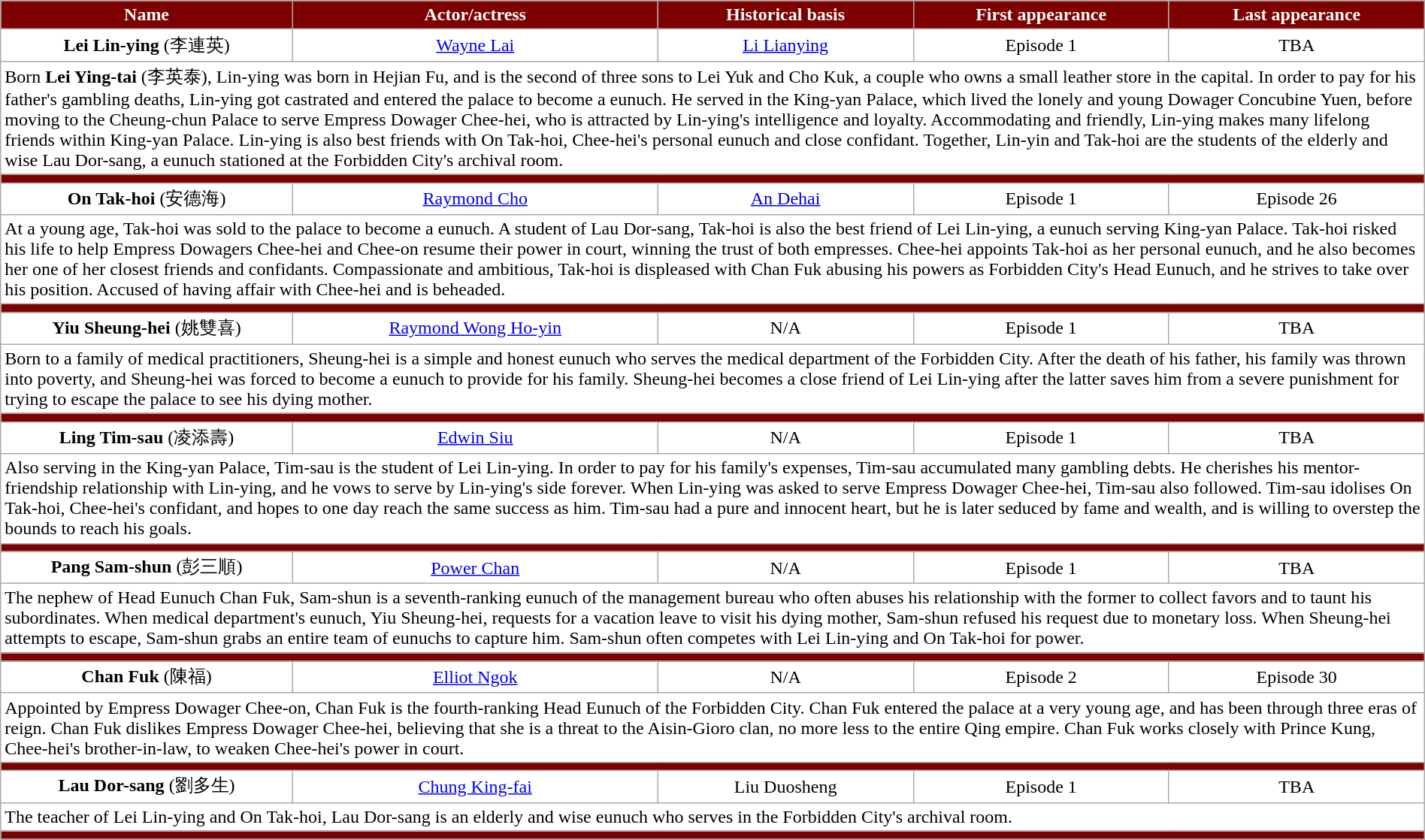<table class="wikitable sortable" style="width:100%; margin-right:auto; background: #FFFFFF;">
<tr style="color:white">
<th style="background-color:#7d0101; width:20%">Name</th>
<th style="background-color:#7d0101; width:25%">Actor/actress</th>
<th style="background-color:#7d0101; width:17.5%">Historical basis</th>
<th style="background-color:#7d0101; width:17.5%">First appearance</th>
<th style="background-color:#7d0101; width:17.5%">Last appearance</th>
</tr>
<tr>
<td align="center"><strong>Lei Lin-ying</strong> (李連英)</td>
<td align="center"><a href='#'>Wayne Lai</a></td>
<td align="center"><a href='#'>Li Lianying</a></td>
<td align="center">Episode 1</td>
<td align="center">TBA</td>
</tr>
<tr>
<td colspan="5">Born <strong>Lei Ying-tai</strong> (李英泰), Lin-ying was born in Hejian Fu, and is the second of three sons to Lei Yuk and Cho Kuk, a couple who owns a small leather store in the capital. In order to pay for his father's gambling deaths, Lin-ying got castrated and entered the palace to become a eunuch. He served in the King-yan Palace, which lived the lonely and young Dowager Concubine Yuen, before moving to the Cheung-chun Palace to serve Empress Dowager Chee-hei, who is attracted by Lin-ying's intelligence and loyalty. Accommodating and friendly, Lin-ying makes many lifelong friends within King-yan Palace. Lin-ying is also best friends with On Tak-hoi, Chee-hei's personal eunuch and close confidant. Together, Lin-yin and Tak-hoi are the students of the elderly and wise Lau Dor-sang, a eunuch stationed at the Forbidden City's archival room.</td>
</tr>
<tr>
<td colspan="5" bgcolor="#7d0101"></td>
</tr>
<tr>
<td align="center"><strong>On Tak-hoi</strong> (安德海)</td>
<td align="center"><a href='#'>Raymond Cho</a></td>
<td align="center"><a href='#'>An Dehai</a></td>
<td align="center">Episode 1</td>
<td align="center">Episode 26</td>
</tr>
<tr>
<td colspan="5">At a young age, Tak-hoi was sold to the palace to become a eunuch. A student of Lau Dor-sang, Tak-hoi is also the best friend of Lei Lin-ying, a eunuch serving King-yan Palace. Tak-hoi risked his life to help Empress Dowagers Chee-hei and Chee-on resume their power in court, winning the trust of both empresses. Chee-hei appoints Tak-hoi as her personal eunuch, and he also becomes her one of her closest friends and confidants. Compassionate and ambitious, Tak-hoi is displeased with Chan Fuk abusing his powers as Forbidden City's Head Eunuch, and he strives to take over his position. Accused of having affair with Chee-hei and is beheaded.</td>
</tr>
<tr>
<td colspan="5" bgcolor="#7d0101"></td>
</tr>
<tr>
<td align="center"><strong>Yiu Sheung-hei</strong> (姚雙喜)</td>
<td align="center"><a href='#'>Raymond Wong Ho-yin</a></td>
<td align="center">N/A</td>
<td align="center">Episode 1</td>
<td align="center">TBA</td>
</tr>
<tr>
<td colspan="5">Born to a family of medical practitioners, Sheung-hei is a simple and honest eunuch who serves the medical department of the Forbidden City. After the death of his father, his family was thrown into poverty, and Sheung-hei was forced to become a eunuch to provide for his family. Sheung-hei becomes a close friend of Lei Lin-ying after the latter saves him from a severe punishment for trying to escape the palace to see his dying mother.</td>
</tr>
<tr>
<td colspan="5" bgcolor="#7d0101"></td>
</tr>
<tr>
<td align="center"><strong>Ling Tim-sau</strong> (凌添壽)</td>
<td align="center"><a href='#'>Edwin Siu</a></td>
<td align="center">N/A</td>
<td align="center">Episode 1</td>
<td align="center">TBA</td>
</tr>
<tr>
<td colspan="5">Also serving in the King-yan Palace, Tim-sau is the student of Lei Lin-ying. In order to pay for his family's expenses, Tim-sau accumulated many gambling debts. He cherishes his mentor-friendship relationship with Lin-ying, and he vows to serve by Lin-ying's side forever. When Lin-ying was asked to serve Empress Dowager Chee-hei, Tim-sau also followed. Tim-sau idolises On Tak-hoi, Chee-hei's confidant, and hopes to one day reach the same success as him. Tim-sau had a pure and innocent heart, but he is later seduced by fame and wealth, and is willing to overstep the bounds to reach his goals.</td>
</tr>
<tr>
<td colspan="5" bgcolor="#7d0101"></td>
</tr>
<tr>
<td align="center"><strong>Pang Sam-shun</strong> (彭三順)</td>
<td align="center"><a href='#'>Power Chan</a></td>
<td align="center">N/A</td>
<td align="center">Episode 1</td>
<td align="center">TBA</td>
</tr>
<tr>
<td colspan="5">The nephew of Head Eunuch Chan Fuk, Sam-shun is a seventh-ranking eunuch of the management bureau who often abuses his relationship with the former to collect favors and to taunt his subordinates. When medical department's eunuch, Yiu Sheung-hei, requests for a vacation leave to visit his dying mother, Sam-shun refused his request due to monetary loss. When Sheung-hei attempts to escape, Sam-shun grabs an entire team of eunuchs to capture him. Sam-shun often competes with Lei Lin-ying and On Tak-hoi for power.</td>
</tr>
<tr>
<td colspan="5" bgcolor="#7d0101"></td>
</tr>
<tr>
<td align="center"><strong>Chan Fuk</strong> (陳福)</td>
<td align="center"><a href='#'>Elliot Ngok</a></td>
<td align="center">N/A</td>
<td align="center">Episode 2</td>
<td align="center">Episode 30</td>
</tr>
<tr>
<td colspan="5">Appointed by Empress Dowager Chee-on, Chan Fuk is the fourth-ranking Head Eunuch of the Forbidden City. Chan Fuk entered the palace at a very young age, and has been through three eras of reign. Chan Fuk dislikes Empress Dowager Chee-hei, believing that she is a threat to the Aisin-Gioro clan, no more less to the entire Qing empire. Chan Fuk works closely with Prince Kung, Chee-hei's brother-in-law, to weaken Chee-hei's power in court.</td>
</tr>
<tr>
<td colspan="5" bgcolor="#7d0101"></td>
</tr>
<tr>
<td align="center"><strong>Lau Dor-sang</strong> (劉多生)</td>
<td align="center"><a href='#'>Chung King-fai</a></td>
<td align="center">Liu Duosheng</td>
<td align="center">Episode 1</td>
<td align="center">TBA</td>
</tr>
<tr>
<td colspan="5">The teacher of Lei Lin-ying and On Tak-hoi, Lau Dor-sang is an elderly and wise eunuch who serves in the Forbidden City's archival room.</td>
</tr>
<tr>
<td colspan="5" bgcolor="#7d0101"></td>
</tr>
</table>
